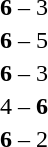<table style="text-align:center">
<tr>
<th width=223></th>
<th width=100></th>
<th width=223></th>
</tr>
<tr>
<td align=right></td>
<td></td>
<td align=left></td>
</tr>
<tr>
<td align=right></td>
<td><strong>6</strong> – 3</td>
<td align=left></td>
</tr>
<tr>
<td align=right></td>
<td><strong>6</strong> – 5</td>
<td align=left></td>
</tr>
<tr>
<td align=right></td>
<td><strong>6</strong> – 3</td>
<td align=left></td>
</tr>
<tr>
<td align=right></td>
<td>4 – <strong>6</strong></td>
<td align=left></td>
</tr>
<tr>
<td align=right></td>
<td><strong>6</strong> – 2</td>
<td align=left></td>
</tr>
</table>
